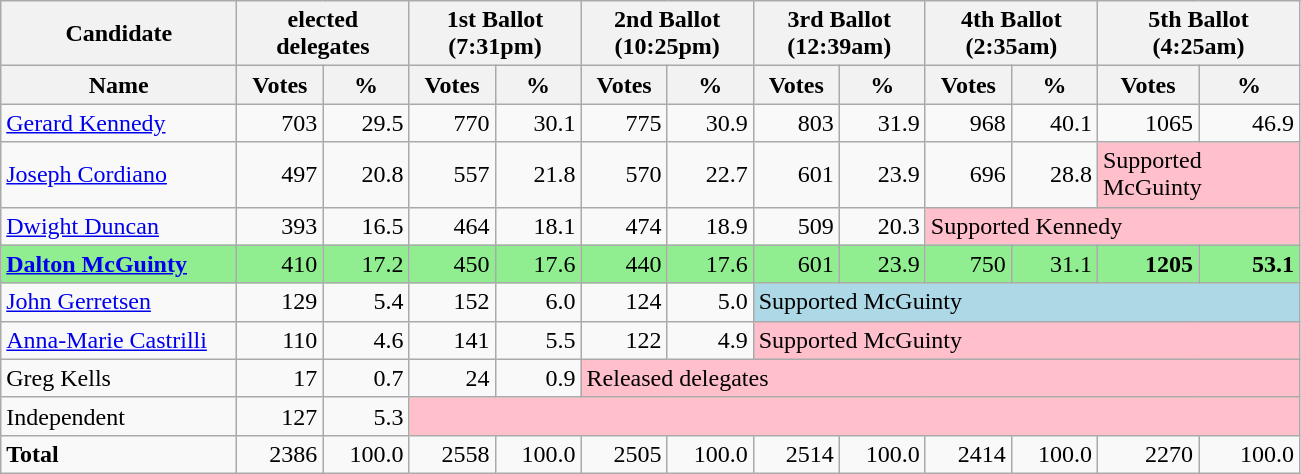<table class="wikitable">
<tr>
<th>Candidate</th>
<th colspan = "2">elected delegates</th>
<th colspan = "2">1st Ballot<br>(7:31pm)</th>
<th colspan = "2">2nd Ballot<br>(10:25pm)</th>
<th colspan = "2">3rd Ballot<br>(12:39am)</th>
<th colspan = "2">4th Ballot<br>(2:35am)</th>
<th colspan = "2">5th Ballot<br>(4:25am)</th>
</tr>
<tr>
<th width = "150">Name</th>
<th width = "50">Votes</th>
<th width = "50">%</th>
<th width = "50">Votes</th>
<th width = "50">%</th>
<th width = "50">Votes</th>
<th width = "50">%</th>
<th width = "50">Votes</th>
<th width = "50">%</th>
<th width = "50">Votes</th>
<th width = "50">%</th>
<th width = "60">Votes</th>
<th width = "60">%</th>
</tr>
<tr style="text-align:right;">
<td style="text-align:left;"><a href='#'>Gerard Kennedy</a></td>
<td>703</td>
<td>29.5</td>
<td>770</td>
<td>30.1</td>
<td>775</td>
<td>30.9</td>
<td>803</td>
<td>31.9</td>
<td>968</td>
<td>40.1</td>
<td>1065</td>
<td>46.9</td>
</tr>
<tr style="text-align:right;">
<td style="text-align:left;"><a href='#'>Joseph Cordiano</a></td>
<td>497</td>
<td>20.8</td>
<td>557</td>
<td>21.8</td>
<td>570</td>
<td>22.7</td>
<td>601</td>
<td>23.9</td>
<td>696</td>
<td>28.8</td>
<td style="text-align:left;background:pink" colspan = "2">Supported McGuinty</td>
</tr>
<tr style="text-align:right;">
<td style="text-align:left;"><a href='#'>Dwight Duncan</a></td>
<td>393</td>
<td>16.5</td>
<td>464</td>
<td>18.1</td>
<td>474</td>
<td>18.9</td>
<td>509</td>
<td>20.3</td>
<td style="text-align:left;background:pink" colspan = "4">Supported Kennedy</td>
</tr>
<tr style="text-align:right;background:lightgreen;">
<td style="text-align:left;"><strong><a href='#'>Dalton McGuinty</a></strong></td>
<td>410</td>
<td>17.2</td>
<td>450</td>
<td>17.6</td>
<td>440</td>
<td>17.6</td>
<td>601</td>
<td>23.9</td>
<td>750</td>
<td>31.1</td>
<td><strong>1205</strong></td>
<td><strong>53.1</strong></td>
</tr>
<tr style="text-align:right;">
<td style="text-align:left;"><a href='#'>John Gerretsen</a></td>
<td>129</td>
<td>5.4</td>
<td>152</td>
<td>6.0</td>
<td>124</td>
<td>5.0</td>
<td style="text-align:left;background:lightblue" colspan = "6">Supported McGuinty</td>
</tr>
<tr style="text-align:right;">
<td style="text-align:left;"><a href='#'>Anna-Marie Castrilli</a></td>
<td>110</td>
<td>4.6</td>
<td>141</td>
<td>5.5</td>
<td>122</td>
<td>4.9</td>
<td style="text-align:left;background:pink" colspan = "6">Supported McGuinty</td>
</tr>
<tr style="text-align:right;">
<td style="text-align:left;">Greg Kells</td>
<td>17</td>
<td>0.7</td>
<td>24</td>
<td>0.9</td>
<td style="text-align:left;background:pink" colspan = "8">Released delegates</td>
</tr>
<tr style="text-align:right;">
<td style="text-align:left;">Independent</td>
<td>127</td>
<td>5.3</td>
<td style="text-align:left;background:pink" colspan = "10"></td>
</tr>
<tr style="text-align:right;">
<td style="text-align:left;"><strong>Total</strong></td>
<td>2386</td>
<td>100.0</td>
<td>2558</td>
<td>100.0</td>
<td>2505</td>
<td>100.0</td>
<td>2514</td>
<td>100.0</td>
<td>2414</td>
<td>100.0</td>
<td>2270</td>
<td>100.0</td>
</tr>
</table>
